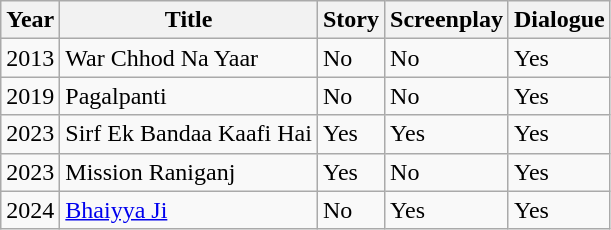<table class="wikitable sortable">
<tr>
<th>Year</th>
<th>Title</th>
<th>Story</th>
<th>Screenplay</th>
<th>Dialogue</th>
</tr>
<tr>
<td>2013</td>
<td>War Chhod Na Yaar</td>
<td>No</td>
<td>No</td>
<td>Yes</td>
</tr>
<tr>
<td>2019</td>
<td>Pagalpanti</td>
<td>No</td>
<td>No</td>
<td>Yes</td>
</tr>
<tr>
<td>2023</td>
<td>Sirf Ek Bandaa Kaafi Hai</td>
<td>Yes</td>
<td>Yes</td>
<td>Yes</td>
</tr>
<tr>
<td>2023</td>
<td>Mission Raniganj</td>
<td>Yes</td>
<td>No</td>
<td>Yes</td>
</tr>
<tr>
<td>2024</td>
<td><a href='#'>Bhaiyya Ji</a></td>
<td>No</td>
<td>Yes</td>
<td>Yes</td>
</tr>
</table>
